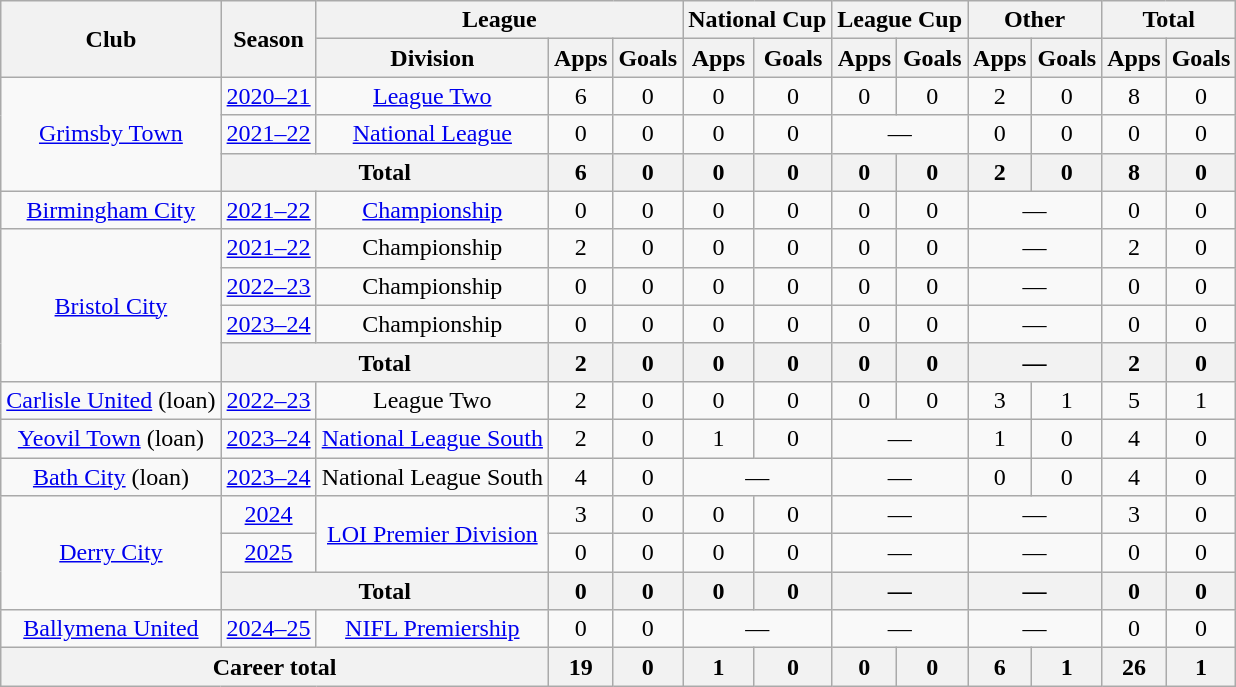<table class="wikitable" style="text-align: center">
<tr>
<th rowspan="2">Club</th>
<th rowspan="2">Season</th>
<th colspan="3">League</th>
<th colspan="2">National Cup</th>
<th colspan="2">League Cup</th>
<th colspan="2">Other</th>
<th colspan="2">Total</th>
</tr>
<tr>
<th>Division</th>
<th>Apps</th>
<th>Goals</th>
<th>Apps</th>
<th>Goals</th>
<th>Apps</th>
<th>Goals</th>
<th>Apps</th>
<th>Goals</th>
<th>Apps</th>
<th>Goals</th>
</tr>
<tr>
<td rowspan="3"><a href='#'>Grimsby Town</a></td>
<td><a href='#'>2020–21</a></td>
<td><a href='#'>League Two</a></td>
<td>6</td>
<td>0</td>
<td>0</td>
<td>0</td>
<td>0</td>
<td>0</td>
<td>2</td>
<td>0</td>
<td>8</td>
<td>0</td>
</tr>
<tr>
<td><a href='#'>2021–22</a></td>
<td><a href='#'>National League</a></td>
<td>0</td>
<td>0</td>
<td>0</td>
<td>0</td>
<td colspan="2">—</td>
<td>0</td>
<td>0</td>
<td>0</td>
<td>0</td>
</tr>
<tr>
<th colspan="2">Total</th>
<th>6</th>
<th>0</th>
<th>0</th>
<th>0</th>
<th>0</th>
<th>0</th>
<th>2</th>
<th>0</th>
<th>8</th>
<th>0</th>
</tr>
<tr>
<td><a href='#'>Birmingham City</a></td>
<td><a href='#'>2021–22</a></td>
<td><a href='#'>Championship</a></td>
<td>0</td>
<td>0</td>
<td>0</td>
<td>0</td>
<td>0</td>
<td>0</td>
<td colspan="2">—</td>
<td>0</td>
<td>0</td>
</tr>
<tr>
<td rowspan="4"><a href='#'>Bristol City</a></td>
<td><a href='#'>2021–22</a></td>
<td>Championship</td>
<td>2</td>
<td>0</td>
<td>0</td>
<td>0</td>
<td>0</td>
<td>0</td>
<td colspan="2">—</td>
<td>2</td>
<td>0</td>
</tr>
<tr>
<td><a href='#'>2022–23</a></td>
<td>Championship</td>
<td>0</td>
<td>0</td>
<td>0</td>
<td>0</td>
<td>0</td>
<td>0</td>
<td colspan="2">—</td>
<td>0</td>
<td>0</td>
</tr>
<tr>
<td><a href='#'>2023–24</a></td>
<td>Championship</td>
<td>0</td>
<td>0</td>
<td>0</td>
<td>0</td>
<td>0</td>
<td>0</td>
<td colspan="2">—</td>
<td>0</td>
<td>0</td>
</tr>
<tr>
<th colspan="2">Total</th>
<th>2</th>
<th>0</th>
<th>0</th>
<th>0</th>
<th>0</th>
<th>0</th>
<th colspan="2">—</th>
<th>2</th>
<th>0</th>
</tr>
<tr>
<td><a href='#'>Carlisle United</a> (loan)</td>
<td><a href='#'>2022–23</a></td>
<td>League Two</td>
<td>2</td>
<td>0</td>
<td>0</td>
<td>0</td>
<td>0</td>
<td>0</td>
<td>3</td>
<td>1</td>
<td>5</td>
<td>1</td>
</tr>
<tr>
<td><a href='#'>Yeovil Town</a> (loan)</td>
<td><a href='#'>2023–24</a></td>
<td><a href='#'>National League South</a></td>
<td>2</td>
<td>0</td>
<td>1</td>
<td>0</td>
<td colspan="2">—</td>
<td>1</td>
<td>0</td>
<td>4</td>
<td>0</td>
</tr>
<tr>
<td><a href='#'>Bath City</a> (loan)</td>
<td><a href='#'>2023–24</a></td>
<td>National League South</td>
<td>4</td>
<td>0</td>
<td colspan="2">—</td>
<td colspan="2">—</td>
<td>0</td>
<td>0</td>
<td>4</td>
<td>0</td>
</tr>
<tr>
<td rowspan="3"><a href='#'>Derry City</a></td>
<td><a href='#'>2024</a></td>
<td rowspan="2"><a href='#'>LOI Premier Division</a></td>
<td>3</td>
<td>0</td>
<td>0</td>
<td>0</td>
<td colspan="2">—</td>
<td colspan="2">—</td>
<td>3</td>
<td>0</td>
</tr>
<tr>
<td><a href='#'>2025</a></td>
<td>0</td>
<td>0</td>
<td>0</td>
<td>0</td>
<td colspan="2">—</td>
<td colspan="2">—</td>
<td>0</td>
<td>0</td>
</tr>
<tr>
<th colspan="2">Total</th>
<th>0</th>
<th>0</th>
<th>0</th>
<th>0</th>
<th colspan="2">—</th>
<th colspan="2">—</th>
<th>0</th>
<th>0</th>
</tr>
<tr>
<td><a href='#'>Ballymena United</a></td>
<td><a href='#'>2024–25</a></td>
<td><a href='#'>NIFL Premiership</a></td>
<td>0</td>
<td>0</td>
<td colspan="2">—</td>
<td colspan="2">—</td>
<td colspan="2">—</td>
<td>0</td>
<td>0</td>
</tr>
<tr>
<th colspan="3">Career total</th>
<th>19</th>
<th>0</th>
<th>1</th>
<th>0</th>
<th>0</th>
<th>0</th>
<th>6</th>
<th>1</th>
<th>26</th>
<th>1</th>
</tr>
</table>
